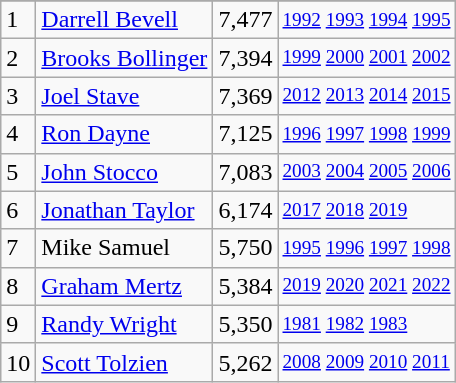<table class="wikitable">
<tr>
</tr>
<tr>
<td>1</td>
<td><a href='#'>Darrell Bevell</a></td>
<td><abbr>7,477</abbr></td>
<td style="font-size:80%;"><a href='#'>1992</a> <a href='#'>1993</a> <a href='#'>1994</a> <a href='#'>1995</a></td>
</tr>
<tr>
<td>2</td>
<td><a href='#'>Brooks Bollinger</a></td>
<td><abbr>7,394</abbr></td>
<td style="font-size:80%;"><a href='#'>1999</a> <a href='#'>2000</a> <a href='#'>2001</a> <a href='#'>2002</a></td>
</tr>
<tr>
<td>3</td>
<td><a href='#'>Joel Stave</a></td>
<td><abbr>7,369</abbr></td>
<td style="font-size:80%;"><a href='#'>2012</a> <a href='#'>2013</a> <a href='#'>2014</a> <a href='#'>2015</a></td>
</tr>
<tr>
<td>4</td>
<td><a href='#'>Ron Dayne</a></td>
<td><abbr>7,125</abbr></td>
<td style="font-size:80%;"><a href='#'>1996</a> <a href='#'>1997</a> <a href='#'>1998</a> <a href='#'>1999</a></td>
</tr>
<tr>
<td>5</td>
<td><a href='#'>John Stocco</a></td>
<td><abbr>7,083</abbr></td>
<td style="font-size:80%;"><a href='#'>2003</a> <a href='#'>2004</a> <a href='#'>2005</a> <a href='#'>2006</a></td>
</tr>
<tr>
<td>6</td>
<td><a href='#'>Jonathan Taylor</a></td>
<td><abbr>6,174</abbr></td>
<td style="font-size:80%;"><a href='#'>2017</a> <a href='#'>2018</a> <a href='#'>2019</a></td>
</tr>
<tr>
<td>7</td>
<td>Mike Samuel</td>
<td><abbr>5,750</abbr></td>
<td style="font-size:80%;"><a href='#'>1995</a> <a href='#'>1996</a> <a href='#'>1997</a> <a href='#'>1998</a></td>
</tr>
<tr>
<td>8</td>
<td><a href='#'>Graham Mertz</a></td>
<td><abbr>5,384</abbr></td>
<td style="font-size:80%;"><a href='#'>2019</a> <a href='#'>2020</a> <a href='#'>2021</a> <a href='#'>2022</a></td>
</tr>
<tr>
<td>9</td>
<td><a href='#'>Randy Wright</a></td>
<td><abbr>5,350</abbr></td>
<td style="font-size:80%;"><a href='#'>1981</a> <a href='#'>1982</a> <a href='#'>1983</a></td>
</tr>
<tr>
<td>10</td>
<td><a href='#'>Scott Tolzien</a></td>
<td><abbr>5,262</abbr></td>
<td style="font-size:80%;"><a href='#'>2008</a> <a href='#'>2009</a> <a href='#'>2010</a> <a href='#'>2011</a></td>
</tr>
</table>
